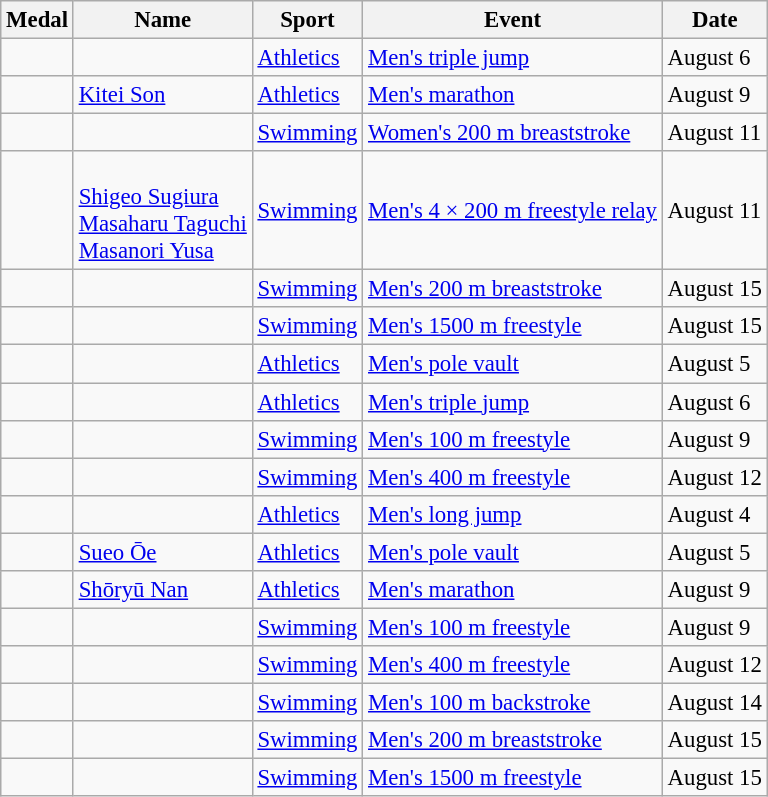<table class="wikitable sortable" style="font-size:95%">
<tr>
<th>Medal</th>
<th>Name</th>
<th>Sport</th>
<th>Event</th>
<th>Date</th>
</tr>
<tr>
<td></td>
<td></td>
<td><a href='#'>Athletics</a></td>
<td><a href='#'>Men's triple jump</a></td>
<td>August 6</td>
</tr>
<tr>
<td></td>
<td><a href='#'>Kitei Son</a></td>
<td><a href='#'>Athletics</a></td>
<td><a href='#'>Men's marathon</a></td>
<td>August 9</td>
</tr>
<tr>
<td></td>
<td></td>
<td><a href='#'>Swimming</a></td>
<td><a href='#'>Women's 200 m breaststroke</a></td>
<td>August 11</td>
</tr>
<tr>
<td></td>
<td><br><a href='#'>Shigeo Sugiura</a><br><a href='#'>Masaharu Taguchi</a><br><a href='#'>Masanori Yusa</a></td>
<td><a href='#'>Swimming</a></td>
<td><a href='#'>Men's 4 × 200 m freestyle relay</a></td>
<td>August 11</td>
</tr>
<tr>
<td></td>
<td></td>
<td><a href='#'>Swimming</a></td>
<td><a href='#'>Men's 200 m breaststroke</a></td>
<td>August 15</td>
</tr>
<tr>
<td></td>
<td></td>
<td><a href='#'>Swimming</a></td>
<td><a href='#'>Men's 1500 m freestyle</a></td>
<td>August 15</td>
</tr>
<tr>
<td></td>
<td></td>
<td><a href='#'>Athletics</a></td>
<td><a href='#'>Men's pole vault</a></td>
<td>August 5</td>
</tr>
<tr>
<td></td>
<td></td>
<td><a href='#'>Athletics</a></td>
<td><a href='#'>Men's triple jump</a></td>
<td>August 6</td>
</tr>
<tr>
<td></td>
<td></td>
<td><a href='#'>Swimming</a></td>
<td><a href='#'>Men's 100 m freestyle</a></td>
<td>August 9</td>
</tr>
<tr>
<td></td>
<td></td>
<td><a href='#'>Swimming</a></td>
<td><a href='#'>Men's 400 m freestyle</a></td>
<td>August 12</td>
</tr>
<tr>
<td></td>
<td></td>
<td><a href='#'>Athletics</a></td>
<td><a href='#'>Men's long jump</a></td>
<td>August 4</td>
</tr>
<tr>
<td></td>
<td><a href='#'>Sueo Ōe</a></td>
<td><a href='#'>Athletics</a></td>
<td><a href='#'>Men's pole vault</a></td>
<td>August 5</td>
</tr>
<tr>
<td></td>
<td><a href='#'>Shōryū Nan</a></td>
<td><a href='#'>Athletics</a></td>
<td><a href='#'>Men's marathon</a></td>
<td>August 9</td>
</tr>
<tr>
<td></td>
<td></td>
<td><a href='#'>Swimming</a></td>
<td><a href='#'>Men's 100 m freestyle</a></td>
<td>August 9</td>
</tr>
<tr>
<td></td>
<td></td>
<td><a href='#'>Swimming</a></td>
<td><a href='#'>Men's 400 m freestyle</a></td>
<td>August 12</td>
</tr>
<tr>
<td></td>
<td></td>
<td><a href='#'>Swimming</a></td>
<td><a href='#'>Men's 100 m backstroke</a></td>
<td>August 14</td>
</tr>
<tr>
<td></td>
<td></td>
<td><a href='#'>Swimming</a></td>
<td><a href='#'>Men's 200 m breaststroke</a></td>
<td>August 15</td>
</tr>
<tr>
<td></td>
<td></td>
<td><a href='#'>Swimming</a></td>
<td><a href='#'>Men's 1500 m freestyle</a></td>
<td>August 15</td>
</tr>
</table>
